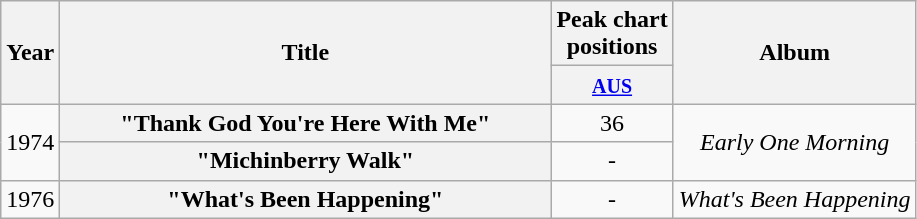<table class="wikitable plainrowheaders" style="text-align:center;" border="1">
<tr>
<th scope="col" rowspan="2">Year</th>
<th scope="col" rowspan="2" style="width:20em;">Title</th>
<th scope="col" colspan="1">Peak chart<br>positions</th>
<th scope="col" rowspan="2">Album</th>
</tr>
<tr>
<th scope="col" style="text-align:center;"><small><a href='#'>AUS</a></small><br></th>
</tr>
<tr>
<td rowspan="2">1974</td>
<th scope="row">"Thank God You're Here With Me"</th>
<td style="text-align:center;">36</td>
<td rowspan="2"><em>Early One Morning</em></td>
</tr>
<tr>
<th scope="row">"Michinberry Walk"</th>
<td style="text-align:center;">-</td>
</tr>
<tr>
<td>1976</td>
<th scope="row">"What's Been Happening"</th>
<td style="text-align:center;">-</td>
<td><em>What's Been Happening</em></td>
</tr>
</table>
